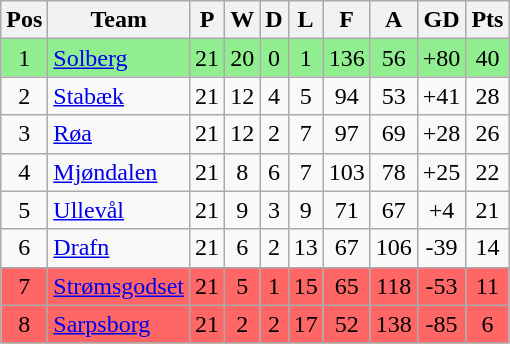<table class="wikitable sortable" style="text-align: center;">
<tr>
<th>Pos</th>
<th>Team</th>
<th>P</th>
<th>W</th>
<th>D</th>
<th>L</th>
<th>F</th>
<th>A</th>
<th>GD</th>
<th>Pts</th>
</tr>
<tr style="background:#90EE90;">
<td>1</td>
<td align="left"><a href='#'>Solberg</a></td>
<td>21</td>
<td>20</td>
<td>0</td>
<td>1</td>
<td>136</td>
<td>56</td>
<td>+80</td>
<td>40</td>
</tr>
<tr>
<td>2</td>
<td align="left"><a href='#'>Stabæk</a></td>
<td>21</td>
<td>12</td>
<td>4</td>
<td>5</td>
<td>94</td>
<td>53</td>
<td>+41</td>
<td>28</td>
</tr>
<tr>
<td>3</td>
<td align="left"><a href='#'>Røa</a></td>
<td>21</td>
<td>12</td>
<td>2</td>
<td>7</td>
<td>97</td>
<td>69</td>
<td>+28</td>
<td>26</td>
</tr>
<tr>
<td>4</td>
<td align="left"><a href='#'>Mjøndalen</a></td>
<td>21</td>
<td>8</td>
<td>6</td>
<td>7</td>
<td>103</td>
<td>78</td>
<td>+25</td>
<td>22</td>
</tr>
<tr>
<td>5</td>
<td align="left"><a href='#'>Ullevål</a></td>
<td>21</td>
<td>9</td>
<td>3</td>
<td>9</td>
<td>71</td>
<td>67</td>
<td>+4</td>
<td>21</td>
</tr>
<tr>
<td>6</td>
<td align="left"><a href='#'>Drafn</a></td>
<td>21</td>
<td>6</td>
<td>2</td>
<td>13</td>
<td>67</td>
<td>106</td>
<td>-39</td>
<td>14</td>
</tr>
<tr style="background: #FF6666">
<td>7</td>
<td align="left"><a href='#'>Strømsgodset</a></td>
<td>21</td>
<td>5</td>
<td>1</td>
<td>15</td>
<td>65</td>
<td>118</td>
<td>-53</td>
<td>11</td>
</tr>
<tr style="background: #FF6666">
<td>8</td>
<td align="left"><a href='#'>Sarpsborg</a></td>
<td>21</td>
<td>2</td>
<td>2</td>
<td>17</td>
<td>52</td>
<td>138</td>
<td>-85</td>
<td>6</td>
</tr>
</table>
